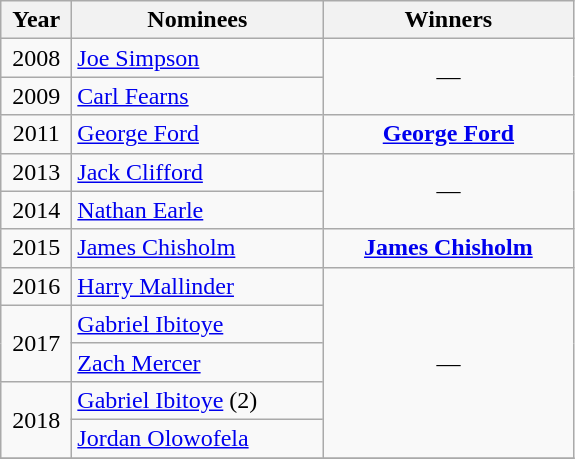<table class="wikitable">
<tr>
<th width=40>Year</th>
<th width=160>Nominees</th>
<th width=160>Winners</th>
</tr>
<tr>
<td align=center>2008</td>
<td><a href='#'>Joe Simpson</a></td>
<td align=center rowspan=2>—</td>
</tr>
<tr>
<td align=center>2009</td>
<td><a href='#'>Carl Fearns</a></td>
</tr>
<tr>
<td align=center>2011</td>
<td><a href='#'>George Ford</a></td>
<td align=center><strong><a href='#'>George Ford</a></strong></td>
</tr>
<tr>
<td align=center>2013</td>
<td><a href='#'>Jack Clifford</a></td>
<td align=center rowspan=2>—</td>
</tr>
<tr>
<td align=center>2014</td>
<td><a href='#'>Nathan Earle</a></td>
</tr>
<tr>
<td align=center>2015</td>
<td><a href='#'>James Chisholm</a></td>
<td align=center><strong><a href='#'>James Chisholm</a></strong></td>
</tr>
<tr>
<td align=center>2016</td>
<td><a href='#'>Harry Mallinder</a></td>
<td align=center rowspan=5>—</td>
</tr>
<tr>
<td align=center rowspan=2>2017</td>
<td><a href='#'>Gabriel Ibitoye</a></td>
</tr>
<tr>
<td><a href='#'>Zach Mercer</a></td>
</tr>
<tr>
<td align=center rowspan=2>2018</td>
<td><a href='#'>Gabriel Ibitoye</a> (2)</td>
</tr>
<tr>
<td><a href='#'>Jordan Olowofela</a></td>
</tr>
<tr>
</tr>
</table>
